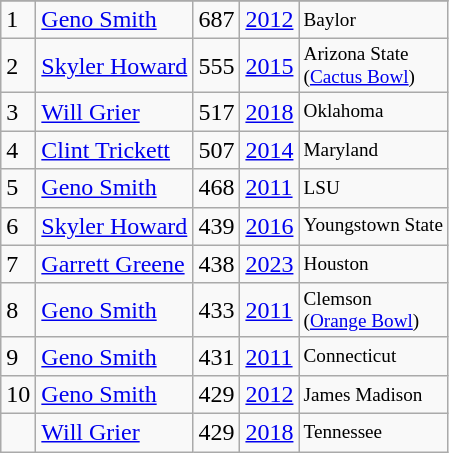<table class="wikitable">
<tr>
</tr>
<tr>
<td>1</td>
<td><a href='#'>Geno Smith</a></td>
<td><abbr>687</abbr></td>
<td><a href='#'>2012</a></td>
<td style="font-size:80%;">Baylor</td>
</tr>
<tr>
<td>2</td>
<td><a href='#'>Skyler Howard</a></td>
<td><abbr>555</abbr></td>
<td><a href='#'>2015</a></td>
<td style="font-size:80%;">Arizona State<br>(<a href='#'>Cactus Bowl</a>)</td>
</tr>
<tr>
<td>3</td>
<td><a href='#'>Will Grier</a></td>
<td><abbr>517</abbr></td>
<td><a href='#'>2018</a></td>
<td style="font-size:80%;">Oklahoma</td>
</tr>
<tr>
<td>4</td>
<td><a href='#'>Clint Trickett</a></td>
<td><abbr>507</abbr></td>
<td><a href='#'>2014</a></td>
<td style="font-size:80%;">Maryland</td>
</tr>
<tr>
<td>5</td>
<td><a href='#'>Geno Smith</a></td>
<td><abbr>468</abbr></td>
<td><a href='#'>2011</a></td>
<td style="font-size:80%;">LSU</td>
</tr>
<tr>
<td>6</td>
<td><a href='#'>Skyler Howard</a></td>
<td><abbr>439</abbr></td>
<td><a href='#'>2016</a></td>
<td style="font-size:80%;">Youngstown State</td>
</tr>
<tr>
<td>7</td>
<td><a href='#'>Garrett Greene</a></td>
<td><abbr>438</abbr></td>
<td><a href='#'>2023</a></td>
<td style="font-size:80%;">Houston</td>
</tr>
<tr>
<td>8</td>
<td><a href='#'>Geno Smith</a></td>
<td><abbr>433</abbr></td>
<td><a href='#'>2011</a></td>
<td style="font-size:80%;">Clemson<br>(<a href='#'>Orange Bowl</a>)</td>
</tr>
<tr>
<td>9</td>
<td><a href='#'>Geno Smith</a></td>
<td><abbr>431</abbr></td>
<td><a href='#'>2011</a></td>
<td style="font-size:80%;">Connecticut</td>
</tr>
<tr>
<td>10</td>
<td><a href='#'>Geno Smith</a></td>
<td><abbr>429</abbr></td>
<td><a href='#'>2012</a></td>
<td style="font-size:80%;">James Madison</td>
</tr>
<tr>
<td></td>
<td><a href='#'>Will Grier</a></td>
<td><abbr>429</abbr></td>
<td><a href='#'>2018</a></td>
<td style="font-size:80%;">Tennessee</td>
</tr>
</table>
